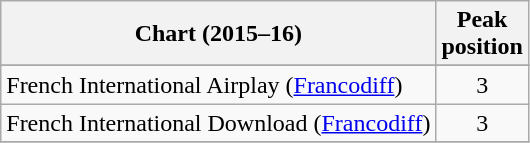<table class="wikitable sortable plainrowheaders">
<tr>
<th scope="col">Chart (2015–16)</th>
<th scope="col">Peak<br>position</th>
</tr>
<tr>
</tr>
<tr>
</tr>
<tr>
<td>French International Airplay (<a href='#'>Francodiff</a>)</td>
<td style="text-align:center;">3</td>
</tr>
<tr>
<td>French International Download (<a href='#'>Francodiff</a>)</td>
<td style="text-align:center;">3</td>
</tr>
<tr>
</tr>
</table>
